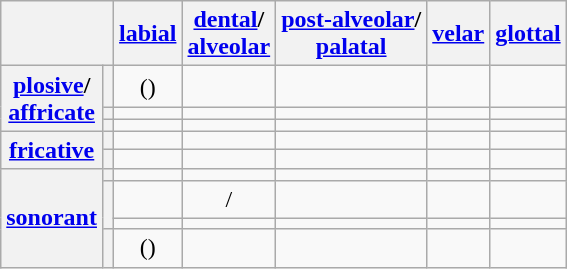<table class="wikitable" style="text-align:center;">
<tr>
<th colspan="2"></th>
<th><a href='#'>labial</a></th>
<th><a href='#'>dental</a>/<br> <a href='#'>alveolar</a></th>
<th><a href='#'>post-alveolar</a>/<br> <a href='#'>palatal</a></th>
<th><a href='#'>velar</a></th>
<th><a href='#'>glottal</a></th>
</tr>
<tr>
<th rowspan="3"><a href='#'>plosive</a>/<br><a href='#'>affricate</a></th>
<th></th>
<td>()</td>
<td></td>
<td></td>
<td></td>
<td></td>
</tr>
<tr>
<th></th>
<td></td>
<td></td>
<td></td>
<td></td>
<td></td>
</tr>
<tr>
<th></th>
<td></td>
<td></td>
<td></td>
<td></td>
<td></td>
</tr>
<tr>
<th rowspan="2"><a href='#'>fricative</a></th>
<th></th>
<td></td>
<td></td>
<td></td>
<td></td>
<td></td>
</tr>
<tr>
<th></th>
<td></td>
<td></td>
<td></td>
<td></td>
<td></td>
</tr>
<tr>
<th rowspan="4"><a href='#'>sonorant</a></th>
<th></th>
<td></td>
<td></td>
<td></td>
<td></td>
<td></td>
</tr>
<tr>
<th rowspan="2"></th>
<td></td>
<td>/</td>
<td></td>
<td></td>
<td></td>
</tr>
<tr>
<td></td>
<td></td>
<td></td>
<td></td>
<td></td>
</tr>
<tr>
<th></th>
<td>()</td>
<td></td>
<td></td>
<td></td>
<td></td>
</tr>
</table>
